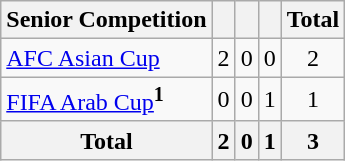<table class="wikitable" style="text-align: center;">
<tr>
<th>Senior Competition</th>
<th></th>
<th></th>
<th></th>
<th>Total</th>
</tr>
<tr>
<td align=left><a href='#'>AFC Asian Cup</a></td>
<td>2</td>
<td>0</td>
<td>0</td>
<td>2</td>
</tr>
<tr>
<td align=left><a href='#'>FIFA Arab Cup</a><sup><strong>1</strong></sup></td>
<td>0</td>
<td>0</td>
<td>1</td>
<td>1</td>
</tr>
<tr>
<th>Total</th>
<th>2</th>
<th>0</th>
<th>1</th>
<th>3</th>
</tr>
</table>
